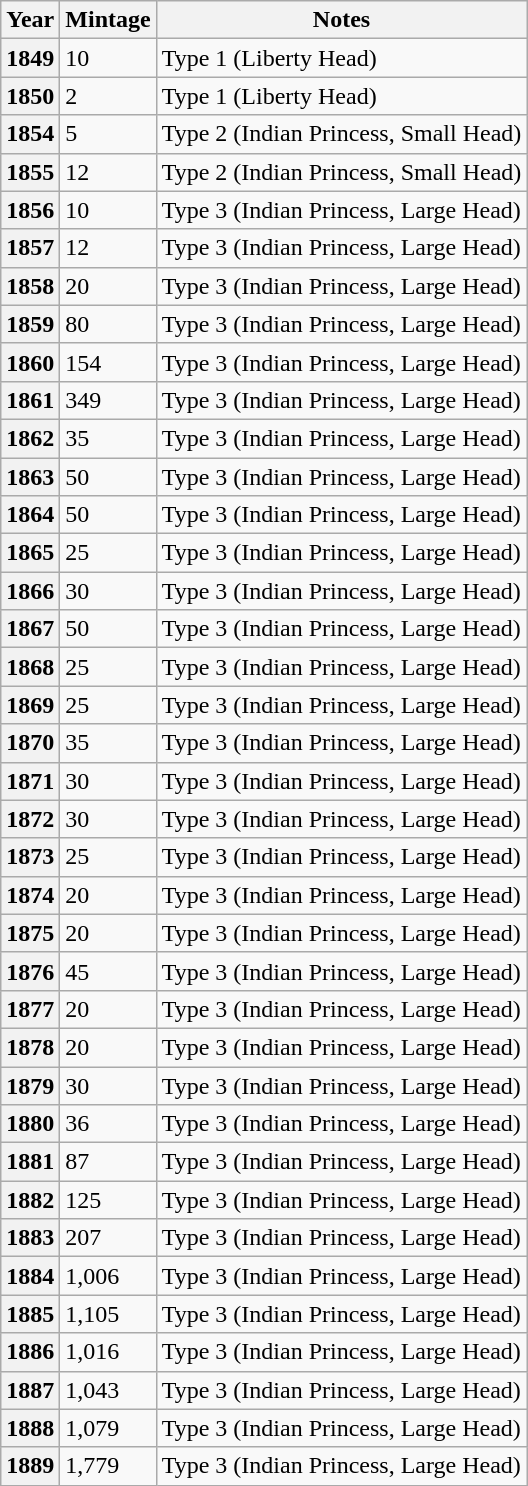<table class="wikitable plainrowheaders">
<tr>
<th scope="col">Year</th>
<th scope="col">Mintage</th>
<th scope="col">Notes</th>
</tr>
<tr>
<th scope="row">1849</th>
<td>10</td>
<td>Type 1 (Liberty Head)</td>
</tr>
<tr>
<th scope="row">1850</th>
<td>2</td>
<td>Type 1 (Liberty Head)</td>
</tr>
<tr>
<th scope="row">1854</th>
<td>5</td>
<td>Type 2 (Indian Princess, Small Head)</td>
</tr>
<tr>
<th scope="row">1855</th>
<td>12</td>
<td>Type 2 (Indian Princess, Small Head)</td>
</tr>
<tr>
<th scope="row">1856</th>
<td>10</td>
<td>Type 3 (Indian Princess, Large Head)</td>
</tr>
<tr>
<th scope="row">1857</th>
<td>12</td>
<td>Type 3 (Indian Princess, Large Head)</td>
</tr>
<tr>
<th scope="row">1858</th>
<td>20</td>
<td>Type 3 (Indian Princess, Large Head)</td>
</tr>
<tr>
<th scope="row">1859</th>
<td>80</td>
<td>Type 3 (Indian Princess, Large Head)</td>
</tr>
<tr>
<th scope="row">1860</th>
<td>154</td>
<td>Type 3 (Indian Princess, Large Head)</td>
</tr>
<tr>
<th scope="row">1861</th>
<td>349</td>
<td>Type 3 (Indian Princess, Large Head)</td>
</tr>
<tr>
<th scope="row">1862</th>
<td>35</td>
<td>Type 3 (Indian Princess, Large Head)</td>
</tr>
<tr>
<th scope="row">1863</th>
<td>50</td>
<td>Type 3 (Indian Princess, Large Head)</td>
</tr>
<tr>
<th scope="row">1864</th>
<td>50</td>
<td>Type 3 (Indian Princess, Large Head)</td>
</tr>
<tr>
<th scope="row">1865</th>
<td>25</td>
<td>Type 3 (Indian Princess, Large Head)</td>
</tr>
<tr>
<th scope="row">1866</th>
<td>30</td>
<td>Type 3 (Indian Princess, Large Head)</td>
</tr>
<tr>
<th scope="row">1867</th>
<td>50</td>
<td>Type 3 (Indian Princess, Large Head)</td>
</tr>
<tr>
<th scope="row">1868</th>
<td>25</td>
<td>Type 3 (Indian Princess, Large Head)</td>
</tr>
<tr>
<th scope="row">1869</th>
<td>25</td>
<td>Type 3 (Indian Princess, Large Head)</td>
</tr>
<tr>
<th scope="row">1870</th>
<td>35</td>
<td>Type 3 (Indian Princess, Large Head)</td>
</tr>
<tr>
<th scope="row">1871</th>
<td>30</td>
<td>Type 3 (Indian Princess, Large Head)</td>
</tr>
<tr>
<th scope="row">1872</th>
<td>30</td>
<td>Type 3 (Indian Princess, Large Head)</td>
</tr>
<tr>
<th scope="row">1873</th>
<td>25</td>
<td>Type 3 (Indian Princess, Large Head)</td>
</tr>
<tr>
<th scope="row">1874</th>
<td>20</td>
<td>Type 3 (Indian Princess, Large Head)</td>
</tr>
<tr>
<th scope="row">1875</th>
<td>20</td>
<td>Type 3 (Indian Princess, Large Head)</td>
</tr>
<tr>
<th scope="row">1876</th>
<td>45</td>
<td>Type 3 (Indian Princess, Large Head)</td>
</tr>
<tr>
<th scope="row">1877</th>
<td>20</td>
<td>Type 3 (Indian Princess, Large Head)</td>
</tr>
<tr>
<th scope="row">1878</th>
<td>20</td>
<td>Type 3 (Indian Princess, Large Head)</td>
</tr>
<tr>
<th scope="row">1879</th>
<td>30</td>
<td>Type 3 (Indian Princess, Large Head)</td>
</tr>
<tr>
<th scope="row">1880</th>
<td>36</td>
<td>Type 3 (Indian Princess, Large Head)</td>
</tr>
<tr>
<th scope="row">1881</th>
<td>87</td>
<td>Type 3 (Indian Princess, Large Head)</td>
</tr>
<tr>
<th scope="row">1882</th>
<td>125</td>
<td>Type 3 (Indian Princess, Large Head)</td>
</tr>
<tr>
<th scope="row">1883</th>
<td>207</td>
<td>Type 3 (Indian Princess, Large Head)</td>
</tr>
<tr>
<th scope="row">1884</th>
<td>1,006</td>
<td>Type 3 (Indian Princess, Large Head)</td>
</tr>
<tr>
<th scope="row">1885</th>
<td>1,105</td>
<td>Type 3 (Indian Princess, Large Head)</td>
</tr>
<tr>
<th scope="row">1886</th>
<td>1,016</td>
<td>Type 3 (Indian Princess, Large Head)</td>
</tr>
<tr>
<th scope="row">1887</th>
<td>1,043</td>
<td>Type 3 (Indian Princess, Large Head)</td>
</tr>
<tr>
<th scope="row">1888</th>
<td>1,079</td>
<td>Type 3 (Indian Princess, Large Head)</td>
</tr>
<tr>
<th scope="row">1889</th>
<td>1,779</td>
<td>Type 3 (Indian Princess, Large Head)</td>
</tr>
</table>
